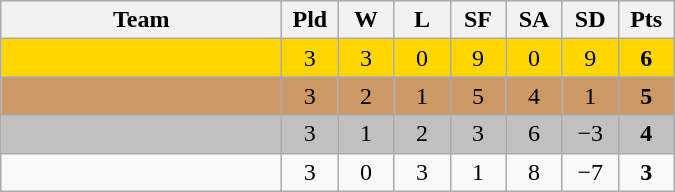<table class="wikitable" style="text-align: center;">
<tr>
<th width=180>Team</th>
<th width=30>Pld</th>
<th width=30>W</th>
<th width=30>L</th>
<th width=30>SF</th>
<th width=30>SA</th>
<th width=30>SD</th>
<th width=30>Pts</th>
</tr>
<tr bgcolor=gold>
<td style="text-align:left;"></td>
<td>3</td>
<td>3</td>
<td>0</td>
<td>9</td>
<td>0</td>
<td>9</td>
<td><strong>6</strong></td>
</tr>
<tr bgcolor=#cc9966>
<td style="text-align:left;"></td>
<td>3</td>
<td>2</td>
<td>1</td>
<td>5</td>
<td>4</td>
<td>1</td>
<td><strong>5</strong></td>
</tr>
<tr bgcolor=silver>
<td style="text-align:left;"></td>
<td>3</td>
<td>1</td>
<td>2</td>
<td>3</td>
<td>6</td>
<td>−3</td>
<td><strong>4</strong></td>
</tr>
<tr>
<td style="text-align:left;"></td>
<td>3</td>
<td>0</td>
<td>3</td>
<td>1</td>
<td>8</td>
<td>−7</td>
<td><strong>3</strong></td>
</tr>
</table>
